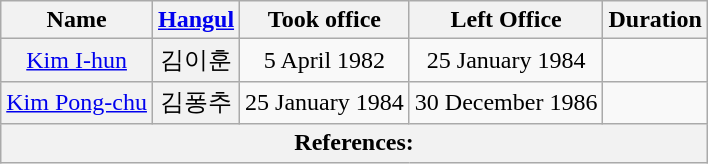<table class="wikitable sortable">
<tr>
<th>Name</th>
<th class="unsortable"><a href='#'>Hangul</a></th>
<th>Took office</th>
<th>Left Office</th>
<th>Duration</th>
</tr>
<tr>
<th align="center" scope="row" style="font-weight:normal;"><a href='#'>Kim I-hun</a></th>
<th align="center" scope="row" style="font-weight:normal;">김이훈</th>
<td align="center">5 April 1982</td>
<td align="center">25 January 1984</td>
<td align="center"></td>
</tr>
<tr>
<th align="center" scope="row" style="font-weight:normal;"><a href='#'>Kim Pong-chu</a></th>
<th align="center" scope="row" style="font-weight:normal;">김퐁추</th>
<td align="center">25 January 1984</td>
<td align="center">30 December 1986</td>
<td align="center"></td>
</tr>
<tr>
<th colspan="6" unsortable><strong>References:</strong><br></th>
</tr>
</table>
